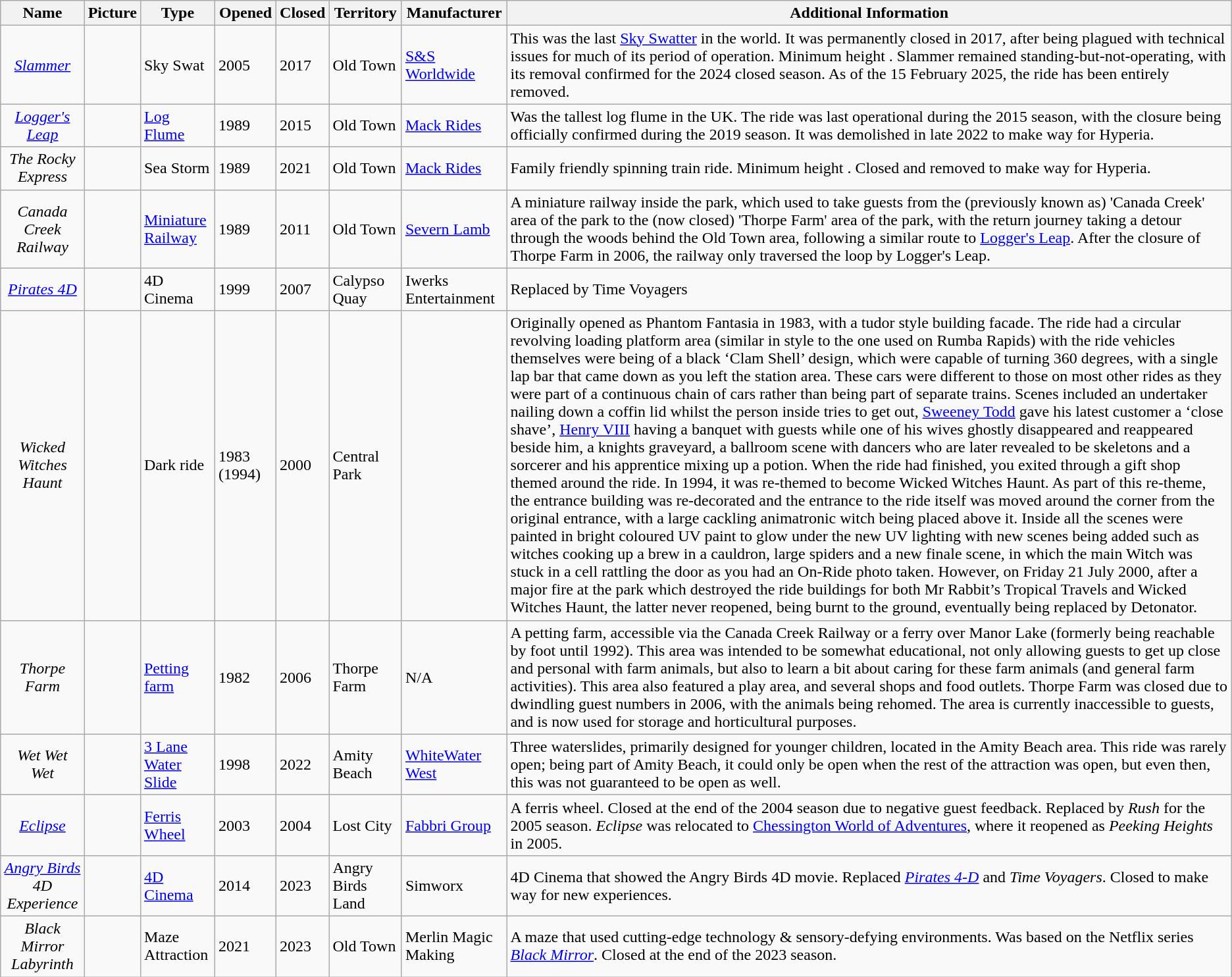<table class="wikitable sortable">
<tr>
<th>Name</th>
<th class="unsortable">Picture</th>
<th>Type</th>
<th>Opened</th>
<th>Closed</th>
<th>Territory</th>
<th>Manufacturer</th>
<th class="unsortable">Additional Information</th>
</tr>
<tr>
<td style="text-align: center;"><em><a href='#'>Slammer</a></em></td>
<td> </td>
<td>Sky Swat</td>
<td>2005</td>
<td>2017</td>
<td>Old Town</td>
<td><a href='#'>S&S Worldwide</a></td>
<td>This was the last <a href='#'>Sky Swatter</a> in the world. It was permanently closed in 2017, after being plagued with technical issues for much of its period of operation. Minimum height . Slammer remained standing-but-not-operating, with its removal confirmed for the 2024 closed season. As of the 15 February 2025, the ride has been entirely removed. </td>
</tr>
<tr>
<td style="text-align: center;"><em><a href='#'>Logger's Leap</a></em></td>
<td> </td>
<td><a href='#'>Log Flume</a></td>
<td>1989</td>
<td>2015</td>
<td>Old Town</td>
<td><a href='#'>Mack Rides</a></td>
<td>Was the tallest log flume in the UK. The ride was last operational during the 2015 season, with the closure being officially confirmed during the 2019 season. It was demolished in late 2022 to make way for Hyperia.</td>
</tr>
<tr>
<td style="text-align: center;"><em>The Rocky Express</em></td>
<td></td>
<td>Sea Storm</td>
<td>1989</td>
<td>2021</td>
<td>Old Town</td>
<td><a href='#'>Mack Rides</a></td>
<td>Family friendly spinning train ride. Minimum height . Closed and removed to make way for Hyperia.</td>
</tr>
<tr>
<td style="text-align: center;"><em>Canada Creek Railway</em></td>
<td></td>
<td><a href='#'>Miniature Railway</a></td>
<td>1989</td>
<td>2011</td>
<td>Old Town</td>
<td><a href='#'>Severn Lamb</a></td>
<td>A miniature railway inside the park, which used to take guests from the (previously known as) 'Canada Creek' area of the park to the (now closed) 'Thorpe Farm' area of the park, with the return journey taking a detour through the woods behind the Old Town area, following a similar route to <a href='#'>Logger's Leap</a>. After the closure of Thorpe Farm in 2006, the railway only traversed the loop by Logger's Leap.</td>
</tr>
<tr>
<td style="text-align: center;"><em><a href='#'>Pirates 4D</a></em></td>
<td></td>
<td>4D Cinema</td>
<td>1999</td>
<td>2007</td>
<td>Calypso Quay</td>
<td>Iwerks Entertainment</td>
<td>Replaced by Time Voyagers</td>
</tr>
<tr>
<td style="text-align: center;"><em>Wicked Witches Haunt</em></td>
<td></td>
<td>Dark ride</td>
<td>1983 (1994)</td>
<td>2000</td>
<td>Central Park</td>
<td></td>
<td>Originally opened as Phantom Fantasia in 1983, with a tudor style building facade. The ride had a circular revolving loading platform area (similar in style to the one used on Rumba Rapids) with the ride vehicles themselves were being of a black ‘Clam Shell’ design, which were capable of turning 360 degrees, with a single lap bar that came down as you left the station area. These cars were different to those on most other rides as they were part of a continuous chain of cars rather than being part of separate trains. Scenes included an undertaker nailing down a coffin lid whilst the person inside tries to get out, <a href='#'>Sweeney Todd</a> gave his latest customer a ‘close shave’, <a href='#'>Henry VIII</a> having a banquet with guests while one of his wives ghostly disappeared and reappeared beside him, a knights graveyard, a ballroom scene with dancers who are later revealed to be skeletons and a sorcerer and his apprentice mixing up a potion. When the ride had finished, you exited through a gift shop themed around the ride. In 1994, it was re-themed to become Wicked Witches Haunt. As part of this re-theme, the entrance building was re-decorated and the entrance to the ride itself was moved around the corner from the original entrance, with a large cackling animatronic witch being placed above it. Inside all the scenes were painted in bright coloured UV paint to glow under the new UV lighting with new scenes being added such as witches cooking up a brew in a cauldron, large spiders and a new finale scene, in which the main Witch was stuck in a cell rattling the door as you had an On-Ride photo taken. However, on Friday 21 July 2000, after a major fire at the park which destroyed the ride buildings for both Mr Rabbit’s Tropical Travels and Wicked Witches Haunt, the latter never reopened, being burnt to the ground, eventually being replaced by Detonator.</td>
</tr>
<tr>
<td style="text-align: center;"><em>Thorpe Farm</em></td>
<td></td>
<td><a href='#'>Petting farm</a></td>
<td>1982</td>
<td>2006</td>
<td>Thorpe Farm</td>
<td>N/A</td>
<td>A petting farm, accessible via the Canada Creek Railway or a ferry over Manor Lake (formerly being reachable by foot until 1992). This area was intended to be somewhat educational, not only allowing guests to get up close and personal with farm animals, but also to learn a bit about caring for these farm animals (and general farm activities). This area also featured a play area, and several shops and food outlets. Thorpe Farm was closed due to dwindling guest numbers in 2006, with the animals being rehomed. The area is currently inaccessible to guests, and is now used for storage and horticultural purposes.</td>
</tr>
<tr>
<td style="text-align: center;"><em>Wet Wet Wet</em></td>
<td></td>
<td><a href='#'>3 Lane Water Slide</a></td>
<td>1998</td>
<td>2022</td>
<td>Amity Beach</td>
<td><a href='#'>WhiteWater West</a></td>
<td>Three waterslides, primarily designed for younger children, located in the Amity Beach area. This ride was rarely open; being part of Amity Beach, it could only be open when the rest of the attraction was open, but even then, this was not guaranteed to be open as well.</td>
</tr>
<tr>
<td style="text-align: center;"><em><a href='#'>Eclipse</a></em></td>
<td></td>
<td><a href='#'>Ferris Wheel</a></td>
<td>2003</td>
<td>2004</td>
<td>Lost City</td>
<td><a href='#'>Fabbri Group</a></td>
<td>A ferris wheel. Closed at the end of the 2004 season due to negative guest feedback. Replaced by <em>Rush</em> for the 2005 season. <em>Eclipse</em> was relocated to <a href='#'>Chessington World of Adventures</a>, where it reopened as <em>Peeking Heights</em> in 2005.</td>
</tr>
<tr>
<td style="text-align: center;"><em><a href='#'>Angry Birds</a> 4D Experience</em></td>
<td></td>
<td><a href='#'>4D Cinema</a></td>
<td>2014</td>
<td>2023</td>
<td>Angry Birds Land</td>
<td>Simworx</td>
<td>4D Cinema that showed the Angry Birds 4D movie.  Replaced <em><a href='#'>Pirates 4-D</a></em> and <em>Time Voyagers</em>. Closed to make way for new experiences.</td>
</tr>
<tr>
<td style="text-align: center;"><em>Black Mirror Labyrinth</em></td>
<td></td>
<td>Maze Attraction</td>
<td>2021</td>
<td>2023</td>
<td>Old Town</td>
<td>Merlin Magic Making</td>
<td>A maze that used cutting-edge technology & sensory-defying environments. Was based on the Netflix series <em><a href='#'>Black Mirror</a></em>. Closed at the end of the 2023 season.</td>
</tr>
</table>
